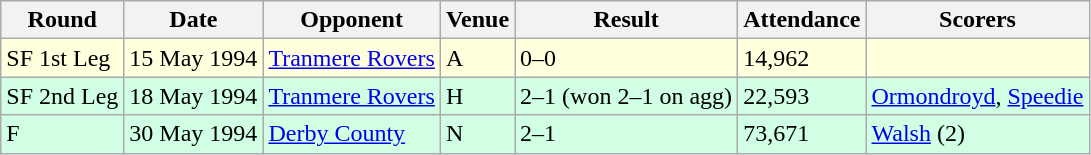<table class="wikitable">
<tr>
<th>Round</th>
<th>Date</th>
<th>Opponent</th>
<th>Venue</th>
<th>Result</th>
<th>Attendance</th>
<th>Scorers</th>
</tr>
<tr style="background-color: #ffffdd;">
<td>SF 1st Leg</td>
<td>15 May 1994</td>
<td><a href='#'>Tranmere Rovers</a></td>
<td>A</td>
<td>0–0</td>
<td>14,962</td>
<td></td>
</tr>
<tr style="background-color: #d0ffe3;">
<td>SF 2nd Leg</td>
<td>18 May 1994</td>
<td><a href='#'>Tranmere Rovers</a></td>
<td>H</td>
<td>2–1 (won 2–1 on agg)</td>
<td>22,593</td>
<td><a href='#'>Ormondroyd</a>, <a href='#'>Speedie</a></td>
</tr>
<tr style="background-color: #d0ffe3;">
<td>F</td>
<td>30 May 1994</td>
<td><a href='#'>Derby County</a></td>
<td>N</td>
<td>2–1</td>
<td>73,671</td>
<td><a href='#'>Walsh</a> (2)</td>
</tr>
</table>
